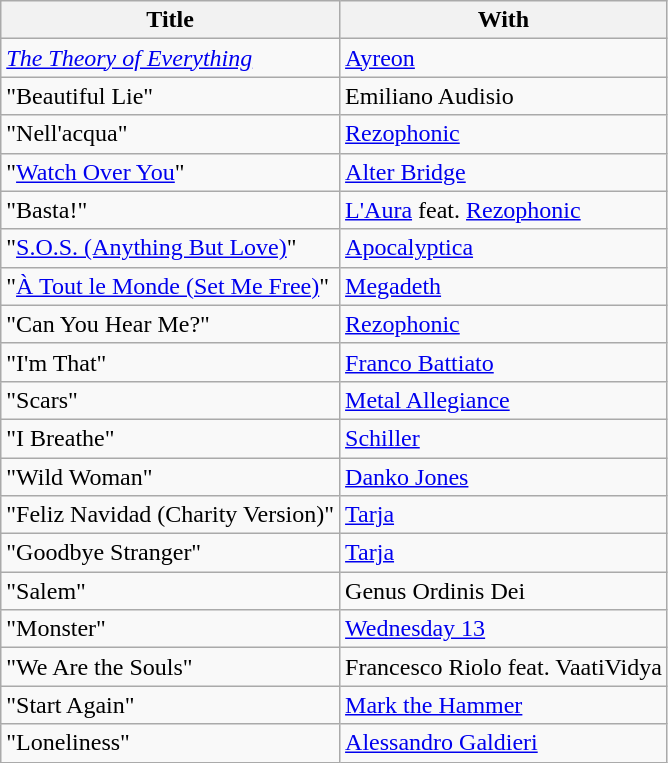<table class="wikitable">
<tr>
<th>Title</th>
<th>With</th>
</tr>
<tr>
<td><em><a href='#'>The Theory of Everything</a></em></td>
<td><a href='#'>Ayreon</a></td>
</tr>
<tr>
<td>"Beautiful Lie"</td>
<td>Emiliano Audisio</td>
</tr>
<tr>
<td>"Nell'acqua"</td>
<td><a href='#'>Rezophonic</a></td>
</tr>
<tr>
<td>"<a href='#'>Watch Over You</a>"</td>
<td><a href='#'>Alter Bridge</a></td>
</tr>
<tr>
<td>"Basta!"</td>
<td><a href='#'>L'Aura</a> feat. <a href='#'>Rezophonic</a></td>
</tr>
<tr>
<td>"<a href='#'>S.O.S. (Anything But Love)</a>"</td>
<td><a href='#'>Apocalyptica</a></td>
</tr>
<tr>
<td>"<a href='#'>À Tout le Monde (Set Me Free)</a>"</td>
<td><a href='#'>Megadeth</a></td>
</tr>
<tr>
<td>"Can You Hear Me?"</td>
<td><a href='#'>Rezophonic</a></td>
</tr>
<tr>
<td>"I'm That"</td>
<td><a href='#'>Franco Battiato</a></td>
</tr>
<tr>
<td>"Scars"</td>
<td><a href='#'>Metal Allegiance</a></td>
</tr>
<tr>
<td>"I Breathe"</td>
<td><a href='#'>Schiller</a></td>
</tr>
<tr>
<td>"Wild Woman"</td>
<td><a href='#'>Danko Jones</a></td>
</tr>
<tr>
<td>"Feliz Navidad (Charity Version)"</td>
<td><a href='#'>Tarja</a></td>
</tr>
<tr>
<td>"Goodbye Stranger"</td>
<td><a href='#'>Tarja</a></td>
</tr>
<tr>
<td>"Salem"</td>
<td>Genus Ordinis Dei</td>
</tr>
<tr>
<td>"Monster"</td>
<td><a href='#'>Wednesday 13</a></td>
</tr>
<tr>
<td>"We Are the Souls"</td>
<td>Francesco Riolo feat. VaatiVidya</td>
</tr>
<tr>
<td>"Start Again"</td>
<td><a href='#'>Mark the Hammer</a></td>
</tr>
<tr>
<td>"Loneliness"</td>
<td><a href='#'>Alessandro Galdieri</a></td>
</tr>
</table>
